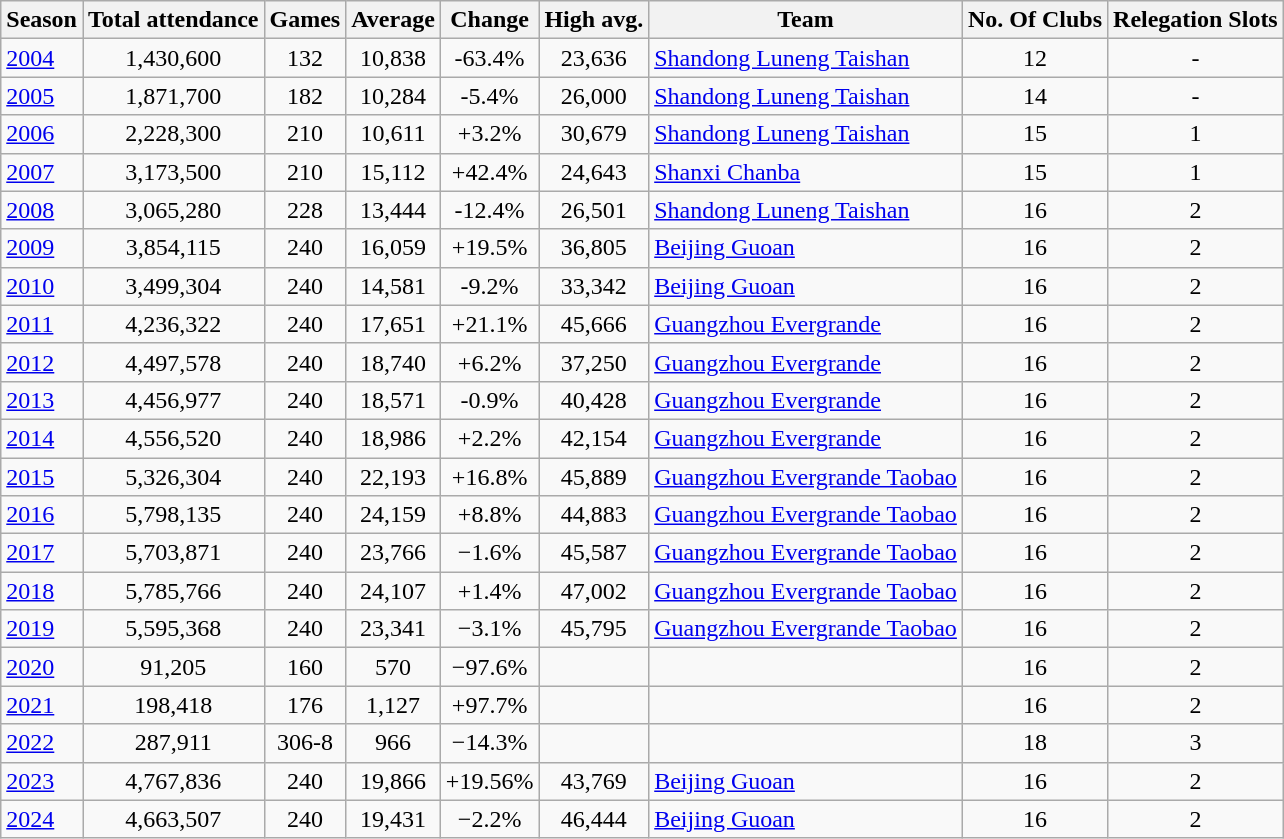<table class="wikitable sortable">
<tr>
<th>Season</th>
<th>Total attendance</th>
<th>Games</th>
<th>Average</th>
<th>Change</th>
<th>High avg.</th>
<th>Team</th>
<th>No. Of Clubs</th>
<th>Relegation Slots</th>
</tr>
<tr>
<td><a href='#'>2004</a></td>
<td align=center>1,430,600</td>
<td align=center>132</td>
<td align=center>10,838</td>
<td align=center>-63.4%</td>
<td align=center>23,636</td>
<td><a href='#'>Shandong Luneng Taishan</a></td>
<td align=center>12</td>
<td align=center>-</td>
</tr>
<tr>
<td><a href='#'>2005</a></td>
<td align=center>1,871,700</td>
<td align=center>182</td>
<td align=center>10,284</td>
<td align=center>-5.4%</td>
<td align=center>26,000</td>
<td><a href='#'>Shandong Luneng Taishan</a></td>
<td align=center>14</td>
<td align=center>-</td>
</tr>
<tr>
<td><a href='#'>2006</a></td>
<td align=center>2,228,300</td>
<td align=center>210</td>
<td align=center>10,611</td>
<td align=center>+3.2%</td>
<td align=center>30,679</td>
<td><a href='#'>Shandong Luneng Taishan</a></td>
<td align=center>15</td>
<td align=center>1</td>
</tr>
<tr>
<td><a href='#'>2007</a></td>
<td align=center>3,173,500</td>
<td align=center>210</td>
<td align=center>15,112</td>
<td align=center>+42.4%</td>
<td align=center>24,643</td>
<td><a href='#'>Shanxi Chanba</a></td>
<td align=center>15</td>
<td align=center>1</td>
</tr>
<tr>
<td><a href='#'>2008</a></td>
<td align=center>3,065,280</td>
<td align=center>228</td>
<td align=center>13,444</td>
<td align=center>-12.4%</td>
<td align=center>26,501</td>
<td><a href='#'>Shandong Luneng Taishan</a></td>
<td align=center>16</td>
<td align=center>2</td>
</tr>
<tr>
<td><a href='#'>2009</a></td>
<td align=center>3,854,115</td>
<td align=center>240</td>
<td align=center>16,059</td>
<td align=center>+19.5%</td>
<td align=center>36,805</td>
<td><a href='#'>Beijing Guoan</a></td>
<td align=center>16</td>
<td align=center>2</td>
</tr>
<tr>
<td><a href='#'>2010</a></td>
<td align=center>3,499,304</td>
<td align=center>240</td>
<td align=center>14,581</td>
<td align=center>-9.2%</td>
<td align=center>33,342</td>
<td><a href='#'>Beijing Guoan</a></td>
<td align=center>16</td>
<td align=center>2</td>
</tr>
<tr>
<td><a href='#'>2011</a></td>
<td align=center>4,236,322</td>
<td align=center>240</td>
<td align=center>17,651</td>
<td align=center>+21.1%</td>
<td align=center>45,666</td>
<td><a href='#'>Guangzhou Evergrande</a></td>
<td align=center>16</td>
<td align=center>2</td>
</tr>
<tr>
<td><a href='#'>2012</a></td>
<td align=center>4,497,578</td>
<td align=center>240</td>
<td align=center>18,740</td>
<td align=center>+6.2%</td>
<td align=center>37,250</td>
<td><a href='#'>Guangzhou Evergrande</a></td>
<td align=center>16</td>
<td align=center>2</td>
</tr>
<tr>
<td><a href='#'>2013</a></td>
<td align=center>4,456,977</td>
<td align=center>240</td>
<td align=center>18,571</td>
<td align=center>-0.9%</td>
<td align=center>40,428</td>
<td><a href='#'>Guangzhou Evergrande</a></td>
<td align=center>16</td>
<td align=center>2</td>
</tr>
<tr>
<td><a href='#'>2014</a></td>
<td align=center>4,556,520</td>
<td align=center>240</td>
<td align=center>18,986</td>
<td align=center>+2.2%</td>
<td align=center>42,154</td>
<td><a href='#'>Guangzhou Evergrande</a></td>
<td align=center>16</td>
<td align=center>2</td>
</tr>
<tr>
<td><a href='#'>2015</a></td>
<td align=center>5,326,304</td>
<td align=center>240</td>
<td align=center>22,193</td>
<td align=center>+16.8%</td>
<td align=center>45,889</td>
<td><a href='#'>Guangzhou Evergrande Taobao</a></td>
<td align=center>16</td>
<td align=center>2</td>
</tr>
<tr>
<td><a href='#'>2016</a></td>
<td align=center>5,798,135</td>
<td align=center>240</td>
<td align=center>24,159</td>
<td align=center>+8.8%</td>
<td align=center>44,883</td>
<td><a href='#'>Guangzhou Evergrande Taobao</a></td>
<td align=center>16</td>
<td align=center>2</td>
</tr>
<tr>
<td><a href='#'>2017</a></td>
<td align=center>5,703,871</td>
<td align=center>240</td>
<td align=center>23,766</td>
<td align=center>−1.6%</td>
<td align=center>45,587</td>
<td><a href='#'>Guangzhou Evergrande Taobao</a></td>
<td align=center>16</td>
<td align=center>2</td>
</tr>
<tr>
<td><a href='#'>2018</a></td>
<td align=center>5,785,766</td>
<td align=center>240</td>
<td align=center>24,107</td>
<td align=center>+1.4%</td>
<td align=center>47,002</td>
<td><a href='#'>Guangzhou Evergrande Taobao</a></td>
<td align=center>16</td>
<td align=center>2</td>
</tr>
<tr>
<td><a href='#'>2019</a></td>
<td align=center>5,595,368</td>
<td align=center>240</td>
<td align=center>23,341</td>
<td align=center>−3.1%</td>
<td align=center>45,795</td>
<td><a href='#'>Guangzhou Evergrande Taobao</a></td>
<td align=center>16</td>
<td align=center>2</td>
</tr>
<tr>
<td><a href='#'>2020</a></td>
<td align=center>91,205</td>
<td align=center>160</td>
<td align=center>570</td>
<td align=center>−97.6%</td>
<td align=center></td>
<td></td>
<td align=center>16</td>
<td align=center>2</td>
</tr>
<tr>
<td><a href='#'>2021</a></td>
<td align=center>198,418</td>
<td align=center>176</td>
<td align=center>1,127</td>
<td align=center>+97.7%</td>
<td align=center></td>
<td></td>
<td align=center>16</td>
<td align=center>2</td>
</tr>
<tr>
<td><a href='#'>2022</a></td>
<td align=center>287,911</td>
<td align=center>306-8</td>
<td align=center>966</td>
<td align=center>−14.3%</td>
<td align=center></td>
<td></td>
<td align=center>18</td>
<td align=center>3</td>
</tr>
<tr>
<td><a href='#'>2023</a></td>
<td align=center>4,767,836</td>
<td align=center>240</td>
<td align=center>19,866</td>
<td align=center>+19.56%</td>
<td align=center>43,769</td>
<td><a href='#'>Beijing Guoan</a></td>
<td align=center>16</td>
<td align=center>2</td>
</tr>
<tr>
<td><a href='#'>2024</a></td>
<td align=center>4,663,507</td>
<td align=center>240</td>
<td align=center>19,431</td>
<td align=center>−2.2%</td>
<td align=center>46,444</td>
<td><a href='#'>Beijing Guoan</a></td>
<td align=center>16</td>
<td align=center>2</td>
</tr>
</table>
